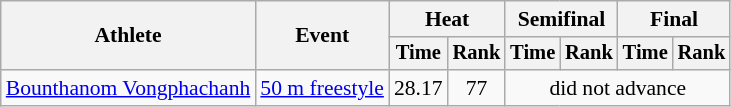<table class=wikitable style="font-size:90%">
<tr>
<th rowspan="2">Athlete</th>
<th rowspan="2">Event</th>
<th colspan="2">Heat</th>
<th colspan="2">Semifinal</th>
<th colspan="2">Final</th>
</tr>
<tr style="font-size:95%">
<th>Time</th>
<th>Rank</th>
<th>Time</th>
<th>Rank</th>
<th>Time</th>
<th>Rank</th>
</tr>
<tr align=center>
<td align=left><a href='#'>Bounthanom Vongphachanh</a></td>
<td align=left><a href='#'>50 m freestyle</a></td>
<td>28.17</td>
<td>77</td>
<td colspan=4>did not advance</td>
</tr>
</table>
